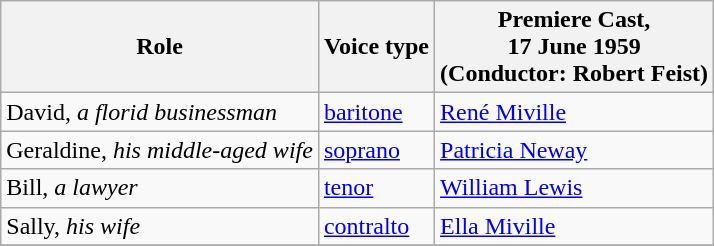<table class="wikitable">
<tr>
<th>Role</th>
<th>Voice type</th>
<th>Premiere Cast,<br> 17 June 1959<br>(Conductor: Robert Feist)</th>
</tr>
<tr>
<td>David, <em>a florid businessman</em></td>
<td><a href='#'>baritone</a></td>
<td><a href='#'>René Miville</a></td>
</tr>
<tr>
<td>Geraldine, <em>his middle-aged wife</em></td>
<td><a href='#'>soprano</a></td>
<td><a href='#'>Patricia Neway</a></td>
</tr>
<tr>
<td>Bill, <em>a lawyer</em></td>
<td><a href='#'>tenor</a></td>
<td><a href='#'>William Lewis</a></td>
</tr>
<tr>
<td>Sally, <em>his wife</em></td>
<td><a href='#'>contralto</a></td>
<td><a href='#'>Ella Miville</a></td>
</tr>
<tr>
</tr>
</table>
